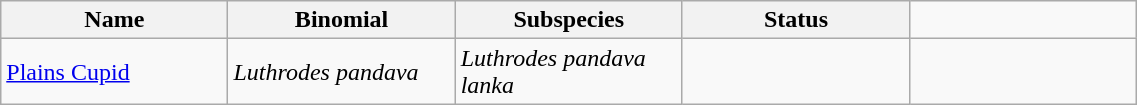<table width=60% class="wikitable">
<tr>
<th width=20%>Name</th>
<th width=20%>Binomial</th>
<th width=20%>Subspecies</th>
<th width=20%>Status</th>
</tr>
<tr>
<td><a href='#'>Plains Cupid</a><br>

</td>
<td><em>Luthrodes pandava</em></td>
<td><em>Luthrodes pandava lanka</em></td>
<td></td>
<td></td>
</tr>
</table>
